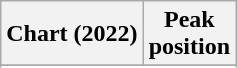<table class="wikitable sortable plainrowheaders" style="text-align:center">
<tr>
<th scope="col">Chart (2022)</th>
<th scope="col">Peak<br>position</th>
</tr>
<tr>
</tr>
<tr>
</tr>
<tr>
</tr>
</table>
